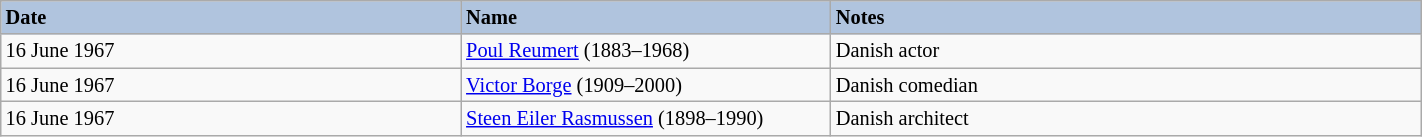<table class="wikitable"  style="width:75%; font-size:85%; border:gray solid 1px; text-align:middle;">
<tr>
<th style="text-align: left;background:#B0C4DE">Date</th>
<th style="width:240px; text-align:left; background:#b0c4de;">Name</th>
<th style="text-align: left;background:#B0C4DE">Notes</th>
</tr>
<tr>
<td>16 June 1967</td>
<td><a href='#'>Poul Reumert</a> (1883–1968)</td>
<td>Danish actor</td>
</tr>
<tr>
<td>16 June 1967</td>
<td><a href='#'>Victor Borge</a> (1909–2000)</td>
<td>Danish comedian</td>
</tr>
<tr>
<td>16 June 1967</td>
<td><a href='#'>Steen Eiler Rasmussen</a> (1898–1990)</td>
<td>Danish architect</td>
</tr>
</table>
